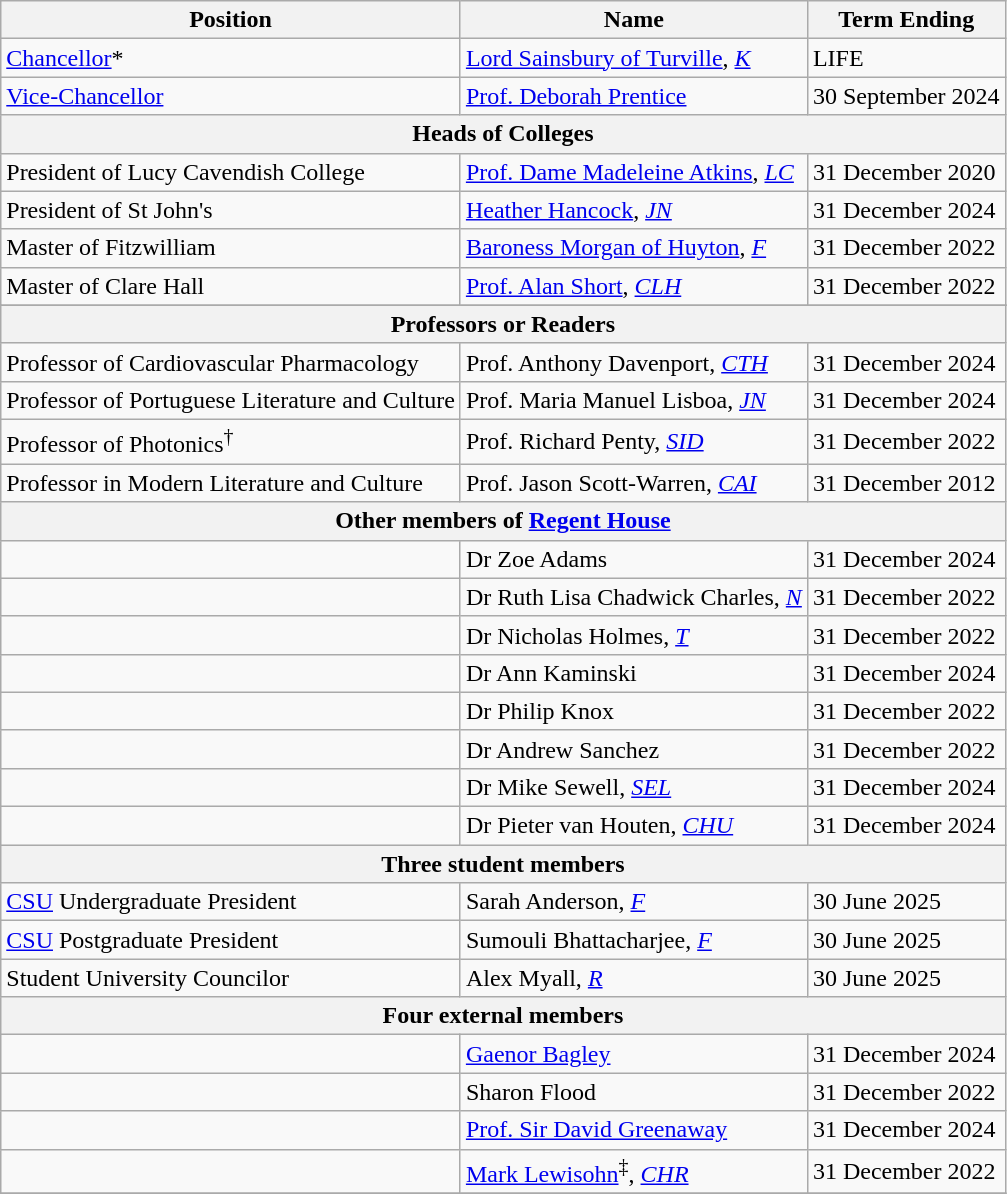<table class="wikitable">
<tr>
<th>Position</th>
<th>Name</th>
<th>Term Ending</th>
</tr>
<tr>
<td><a href='#'>Chancellor</a>*</td>
<td><a href='#'>Lord Sainsbury of Turville</a>, <em><a href='#'>K</a></em></td>
<td>LIFE</td>
</tr>
<tr>
<td><a href='#'>Vice-Chancellor</a></td>
<td><a href='#'>Prof. Deborah Prentice</a></td>
<td>30 September 2024</td>
</tr>
<tr>
<th colspan="3">Heads of Colleges</th>
</tr>
<tr>
<td>President of Lucy Cavendish College</td>
<td><a href='#'>Prof. Dame Madeleine Atkins</a>, <a href='#'><em>LC</em></a></td>
<td>31 December 2020</td>
</tr>
<tr>
<td>President of St John's</td>
<td><a href='#'>Heather Hancock</a>, <a href='#'><em>JN</em></a></td>
<td>31 December 2024</td>
</tr>
<tr>
<td>Master of Fitzwilliam</td>
<td><a href='#'>Baroness Morgan of Huyton</a>, <a href='#'><em>F</em></a></td>
<td>31 December 2022</td>
</tr>
<tr>
<td>Master of Clare Hall</td>
<td><a href='#'>Prof. Alan Short</a>, <a href='#'><em>CLH</em></a></td>
<td>31 December 2022</td>
</tr>
<tr>
</tr>
<tr>
<th colspan="3">Professors or Readers</th>
</tr>
<tr>
<td>Professor of Cardiovascular Pharmacology</td>
<td>Prof. Anthony Davenport, <a href='#'><em>CTH</em></a></td>
<td>31 December 2024</td>
</tr>
<tr>
<td>Professor of Portuguese Literature and Culture</td>
<td>Prof. Maria Manuel Lisboa, <a href='#'><em>JN</em></a></td>
<td>31 December 2024</td>
</tr>
<tr>
<td>Professor of Photonics<sup>†</sup></td>
<td>Prof. Richard Penty, <a href='#'><em>SID</em></a></td>
<td>31 December 2022</td>
</tr>
<tr>
<td>Professor in Modern Literature and Culture</td>
<td>Prof. Jason Scott-Warren, <a href='#'><em>CAI</em></a></td>
<td>31 December 2012</td>
</tr>
<tr>
<th colspan="3">Other members of <a href='#'>Regent House</a></th>
</tr>
<tr>
<td></td>
<td>Dr Zoe Adams</td>
<td>31 December 2024</td>
</tr>
<tr>
<td></td>
<td>Dr Ruth Lisa Chadwick Charles, <em><a href='#'>N</a></em></td>
<td>31 December 2022</td>
</tr>
<tr>
<td></td>
<td>Dr Nicholas Holmes, <em><a href='#'>T</a></em></td>
<td>31 December 2022</td>
</tr>
<tr>
<td></td>
<td>Dr Ann Kaminski</td>
<td>31 December 2024</td>
</tr>
<tr>
<td></td>
<td>Dr Philip Knox</td>
<td>31 December 2022</td>
</tr>
<tr>
<td></td>
<td>Dr Andrew Sanchez</td>
<td>31 December 2022</td>
</tr>
<tr>
<td></td>
<td>Dr Mike Sewell, <a href='#'><em>SEL</em></a></td>
<td>31 December 2024</td>
</tr>
<tr>
<td></td>
<td>Dr Pieter van Houten, <a href='#'><em>CHU</em></a></td>
<td>31 December 2024</td>
</tr>
<tr>
<th colspan="3">Three student members </th>
</tr>
<tr>
<td><a href='#'>CSU</a> Undergraduate President</td>
<td>Sarah Anderson, <a href='#'><em>F</em></a></td>
<td>30 June 2025</td>
</tr>
<tr>
<td><a href='#'>CSU</a> Postgraduate President</td>
<td>Sumouli Bhattacharjee, <a href='#'><em>F</em></a></td>
<td>30 June 2025</td>
</tr>
<tr>
<td>Student University Councilor</td>
<td>Alex Myall, <a href='#'><em>R</em></a></td>
<td>30 June 2025</td>
</tr>
<tr>
<th colspan="3">Four external members</th>
</tr>
<tr>
<td></td>
<td><a href='#'>Gaenor Bagley</a></td>
<td>31 December 2024</td>
</tr>
<tr>
<td></td>
<td>Sharon Flood</td>
<td>31 December 2022</td>
</tr>
<tr>
<td></td>
<td><a href='#'>Prof. Sir David Greenaway</a></td>
<td>31 December 2024</td>
</tr>
<tr>
<td></td>
<td><a href='#'>Mark Lewisohn</a><sup>‡</sup>, <em><a href='#'>CHR</a></em></td>
<td>31 December 2022</td>
</tr>
<tr>
</tr>
</table>
